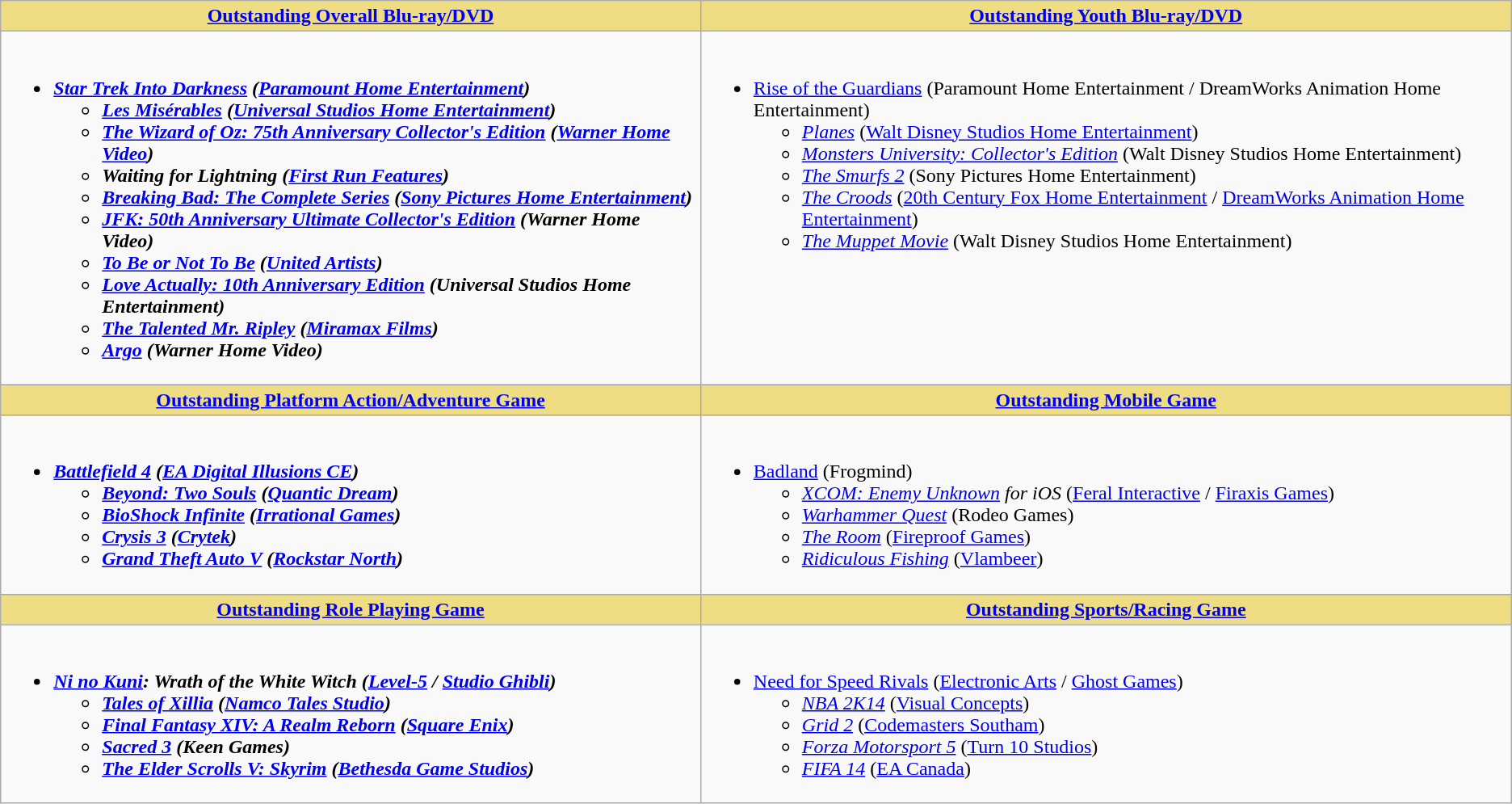<table class=wikitable style="width="100%">
<tr>
<th style="background:#EEDD82;"><a href='#'>Outstanding Overall Blu-ray/DVD</a></th>
<th style="background:#EEDD82;"><a href='#'>Outstanding Youth Blu-ray/DVD</a></th>
</tr>
<tr>
<td valign="top"><br><ul><li><strong><em><a href='#'>Star Trek Into Darkness</a><em> (<a href='#'>Paramount Home Entertainment</a>)<strong><ul><li></em><a href='#'>Les Misérables</a><em> (<a href='#'>Universal Studios Home Entertainment</a>)</li><li></em><a href='#'>The Wizard of Oz: 75th Anniversary Collector's Edition</a><em> (<a href='#'>Warner Home Video</a>)</li><li></em>Waiting for Lightning<em> (<a href='#'>First Run Features</a>)</li><li></em><a href='#'>Breaking Bad: The Complete Series</a><em>	(<a href='#'>Sony Pictures Home Entertainment</a>)</li><li></em><a href='#'>JFK: 50th Anniversary Ultimate Collector's Edition</a><em> (Warner Home Video)</li><li></em><a href='#'>To Be or Not To Be</a><em> (<a href='#'>United Artists</a>)</li><li></em><a href='#'>Love Actually: 10th Anniversary Edition</a><em> (Universal Studios Home Entertainment)</li><li></em><a href='#'>The Talented Mr. Ripley</a><em> (<a href='#'>Miramax Films</a>)</li><li></em><a href='#'>Argo</a><em> (Warner Home Video)</li></ul></li></ul></td>
<td valign="top"><br><ul><li></em></strong><a href='#'>Rise of the Guardians</a></em> (Paramount Home Entertainment / DreamWorks Animation Home Entertainment)</strong><ul><li><em><a href='#'>Planes</a></em> (<a href='#'>Walt Disney Studios Home Entertainment</a>)</li><li><em><a href='#'>Monsters University: Collector's Edition</a></em> (Walt Disney Studios Home Entertainment)</li><li><em><a href='#'>The Smurfs 2</a></em> (Sony Pictures Home Entertainment)</li><li><em><a href='#'>The Croods</a></em> (<a href='#'>20th Century Fox Home Entertainment</a> / <a href='#'>DreamWorks Animation Home Entertainment</a>)</li><li><em><a href='#'>The Muppet Movie</a></em> (Walt Disney Studios Home Entertainment)</li></ul></li></ul></td>
</tr>
<tr>
<th style="background:#EEDD82;"><a href='#'>Outstanding Platform Action/Adventure Game</a></th>
<th style="background:#EEDD82;"><a href='#'>Outstanding Mobile Game</a></th>
</tr>
<tr>
<td valign="top"><br><ul><li><strong><em><a href='#'>Battlefield 4</a><em> (<a href='#'>EA Digital Illusions CE</a>)<strong><ul><li></em><a href='#'>Beyond: Two Souls</a><em> (<a href='#'>Quantic Dream</a>)</li><li></em><a href='#'>BioShock Infinite</a><em> (<a href='#'>Irrational Games</a>)</li><li></em><a href='#'>Crysis 3</a><em> (<a href='#'>Crytek</a>)</li><li></em><a href='#'>Grand Theft Auto V</a><em> (<a href='#'>Rockstar North</a>)</li></ul></li></ul></td>
<td valign="top"><br><ul><li></em></strong><a href='#'>Badland</a></em> (Frogmind)</strong><ul><li><em><a href='#'>XCOM: Enemy Unknown</a> for iOS</em> (<a href='#'>Feral Interactive</a> / <a href='#'>Firaxis Games</a>)</li><li><em><a href='#'>Warhammer Quest</a></em> (Rodeo Games)</li><li><em><a href='#'>The Room</a></em> (<a href='#'>Fireproof Games</a>)</li><li><em><a href='#'>Ridiculous Fishing</a></em> (<a href='#'>Vlambeer</a>)</li></ul></li></ul></td>
</tr>
<tr>
<th style="background:#EEDD82;"><a href='#'>Outstanding Role Playing Game</a></th>
<th style="background:#EEDD82;"><a href='#'>Outstanding Sports/Racing Game</a></th>
</tr>
<tr>
<td valign="top"><br><ul><li><strong><em><a href='#'>Ni no Kuni</a>: Wrath of the White Witch<em> (<a href='#'>Level-5</a> / <a href='#'>Studio Ghibli</a>)<strong><ul><li></em><a href='#'>Tales of Xillia</a><em> (<a href='#'>Namco Tales Studio</a>)</li><li></em><a href='#'>Final Fantasy XIV: A Realm Reborn</a><em> (<a href='#'>Square Enix</a>)</li><li></em><a href='#'>Sacred 3</a><em> (Keen Games)</li><li></em><a href='#'>The Elder Scrolls V: Skyrim</a><em> (<a href='#'>Bethesda Game Studios</a>)</li></ul></li></ul></td>
<td valign="top"><br><ul><li></em></strong><a href='#'>Need for Speed Rivals</a></em> (<a href='#'>Electronic Arts</a> / <a href='#'>Ghost Games</a>)</strong><ul><li><em><a href='#'>NBA 2K14</a></em> (<a href='#'>Visual Concepts</a>)</li><li><em><a href='#'>Grid 2</a></em> (<a href='#'>Codemasters Southam</a>)</li><li><em><a href='#'>Forza Motorsport 5</a></em> (<a href='#'>Turn 10 Studios</a>)</li><li><em><a href='#'>FIFA 14</a></em> (<a href='#'>EA Canada</a>)</li></ul></li></ul></td>
</tr>
</table>
